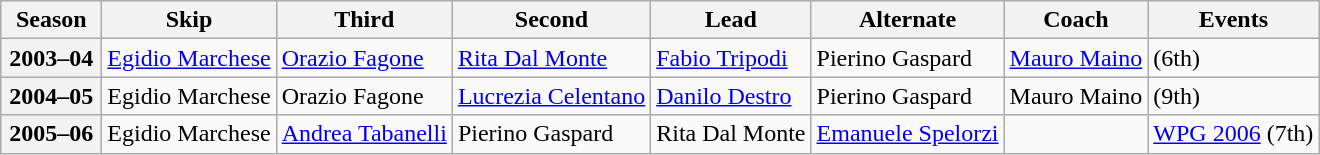<table class="wikitable">
<tr>
<th scope="col" width=60>Season</th>
<th scope="col">Skip</th>
<th scope="col">Third</th>
<th scope="col">Second</th>
<th scope="col">Lead</th>
<th scope="col">Alternate</th>
<th scope="col">Coach</th>
<th scope="col">Events</th>
</tr>
<tr>
<th scope="row">2003–04</th>
<td><a href='#'>Egidio Marchese</a></td>
<td><a href='#'>Orazio Fagone</a></td>
<td><a href='#'>Rita Dal Monte</a></td>
<td><a href='#'>Fabio Tripodi</a></td>
<td>Pierino Gaspard</td>
<td><a href='#'>Mauro Maino</a></td>
<td> (6th)</td>
</tr>
<tr>
<th scope="row">2004–05</th>
<td>Egidio Marchese</td>
<td>Orazio Fagone</td>
<td><a href='#'>Lucrezia Celentano</a></td>
<td><a href='#'>Danilo Destro</a></td>
<td>Pierino Gaspard</td>
<td>Mauro Maino</td>
<td> (9th)</td>
</tr>
<tr>
<th scope="row">2005–06</th>
<td>Egidio Marchese</td>
<td><a href='#'>Andrea Tabanelli</a></td>
<td>Pierino Gaspard</td>
<td>Rita Dal Monte</td>
<td><a href='#'>Emanuele Spelorzi</a></td>
<td></td>
<td><a href='#'>WPG 2006</a> (7th)</td>
</tr>
</table>
